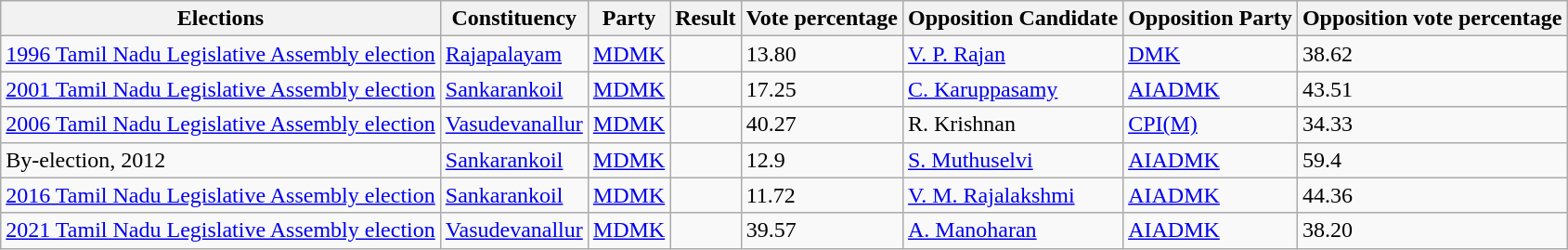<table class="wikitable sortable">
<tr>
<th>Elections</th>
<th>Constituency</th>
<th>Party</th>
<th>Result</th>
<th>Vote percentage</th>
<th>Opposition Candidate</th>
<th>Opposition Party</th>
<th>Opposition vote percentage</th>
</tr>
<tr>
<td><a href='#'>1996 Tamil Nadu Legislative Assembly election</a></td>
<td><a href='#'>Rajapalayam</a></td>
<td><a href='#'>MDMK</a></td>
<td></td>
<td>13.80</td>
<td><a href='#'>V. P. Rajan</a></td>
<td><a href='#'>DMK</a></td>
<td>38.62</td>
</tr>
<tr>
<td><a href='#'>2001 Tamil Nadu Legislative Assembly election</a></td>
<td><a href='#'>Sankarankoil</a></td>
<td><a href='#'>MDMK</a></td>
<td></td>
<td>17.25</td>
<td><a href='#'>C. Karuppasamy</a></td>
<td><a href='#'>AIADMK</a></td>
<td>43.51</td>
</tr>
<tr>
<td><a href='#'>2006 Tamil Nadu Legislative Assembly election</a></td>
<td><a href='#'>Vasudevanallur</a></td>
<td><a href='#'>MDMK</a></td>
<td></td>
<td>40.27</td>
<td>R. Krishnan</td>
<td><a href='#'>CPI(M)</a></td>
<td>34.33</td>
</tr>
<tr>
<td>By-election, 2012</td>
<td><a href='#'>Sankarankoil</a></td>
<td><a href='#'>MDMK</a></td>
<td></td>
<td>12.9</td>
<td><a href='#'>S. Muthuselvi</a></td>
<td><a href='#'>AIADMK</a></td>
<td>59.4</td>
</tr>
<tr>
<td><a href='#'>2016 Tamil Nadu Legislative Assembly election</a></td>
<td><a href='#'>Sankarankoil</a></td>
<td><a href='#'>MDMK</a></td>
<td></td>
<td>11.72</td>
<td><a href='#'>V. M. Rajalakshmi</a></td>
<td><a href='#'>AIADMK</a></td>
<td>44.36</td>
</tr>
<tr>
<td><a href='#'>2021 Tamil Nadu Legislative Assembly election</a></td>
<td><a href='#'>Vasudevanallur</a></td>
<td><a href='#'>MDMK</a></td>
<td></td>
<td>39.57</td>
<td><a href='#'>A. Manoharan</a></td>
<td><a href='#'>AIADMK</a></td>
<td>38.20</td>
</tr>
</table>
